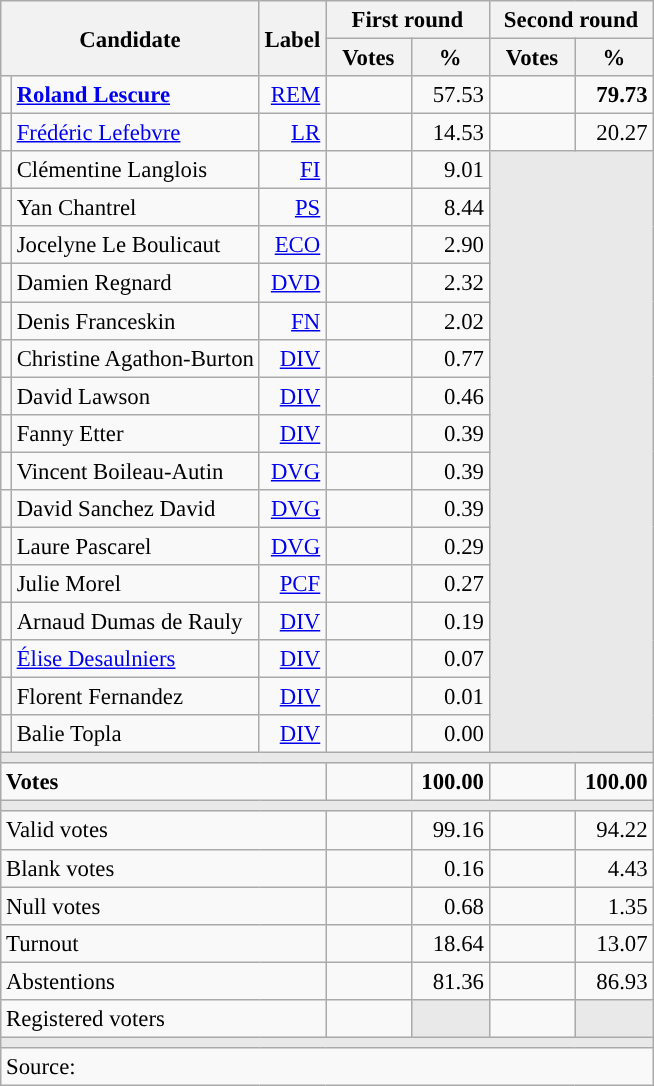<table class="wikitable" style="text-align:right;font-size:95%;">
<tr>
<th rowspan="2" colspan="2">Candidate</th>
<th rowspan="2">Label</th>
<th colspan="2">First round</th>
<th colspan="2">Second round</th>
</tr>
<tr>
<th style="width:50px;">Votes</th>
<th style="width:45px;">%</th>
<th style="width:50px;">Votes</th>
<th style="width:45px;">%</th>
</tr>
<tr>
<td style="color:inherit;background:"></td>
<td style="text-align:left;"><strong><a href='#'>Roland Lescure</a></strong></td>
<td><a href='#'>REM</a></td>
<td></td>
<td>57.53</td>
<td><strong></strong></td>
<td><strong>79.73</strong></td>
</tr>
<tr>
<td style="color:inherit;background:"></td>
<td style="text-align:left;"><a href='#'>Frédéric Lefebvre</a></td>
<td><a href='#'>LR</a></td>
<td></td>
<td>14.53</td>
<td></td>
<td>20.27</td>
</tr>
<tr>
<td style="color:inherit;background:"></td>
<td style="text-align:left;">Clémentine Langlois</td>
<td><a href='#'>FI</a></td>
<td></td>
<td>9.01</td>
<td colspan="2" rowspan="16" style="background:#E9E9E9;"></td>
</tr>
<tr>
<td style="color:inherit;background:"></td>
<td style="text-align:left;">Yan Chantrel</td>
<td><a href='#'>PS</a></td>
<td></td>
<td>8.44</td>
</tr>
<tr>
<td style="color:inherit;background:"></td>
<td style="text-align:left;">Jocelyne Le Boulicaut</td>
<td><a href='#'>ECO</a></td>
<td></td>
<td>2.90</td>
</tr>
<tr>
<td style="color:inherit;background:"></td>
<td style="text-align:left;">Damien Regnard</td>
<td><a href='#'>DVD</a></td>
<td></td>
<td>2.32</td>
</tr>
<tr>
<td style="color:inherit;background:"></td>
<td style="text-align:left;">Denis Franceskin</td>
<td><a href='#'>FN</a></td>
<td></td>
<td>2.02</td>
</tr>
<tr>
<td style="color:inherit;background:"></td>
<td style="text-align:left;">Christine Agathon-Burton</td>
<td><a href='#'>DIV</a></td>
<td></td>
<td>0.77</td>
</tr>
<tr>
<td style="color:inherit;background:"></td>
<td style="text-align:left;">David Lawson</td>
<td><a href='#'>DIV</a></td>
<td></td>
<td>0.46</td>
</tr>
<tr>
<td style="color:inherit;background:"></td>
<td style="text-align:left;">Fanny Etter</td>
<td><a href='#'>DIV</a></td>
<td></td>
<td>0.39</td>
</tr>
<tr>
<td style="color:inherit;background:"></td>
<td style="text-align:left;">Vincent Boileau-Autin</td>
<td><a href='#'>DVG</a></td>
<td></td>
<td>0.39</td>
</tr>
<tr>
<td style="color:inherit;background:"></td>
<td style="text-align:left;">David Sanchez David</td>
<td><a href='#'>DVG</a></td>
<td></td>
<td>0.39</td>
</tr>
<tr>
<td style="color:inherit;background:"></td>
<td style="text-align:left;">Laure Pascarel</td>
<td><a href='#'>DVG</a></td>
<td></td>
<td>0.29</td>
</tr>
<tr>
<td style="color:inherit;background:"></td>
<td style="text-align:left;">Julie Morel</td>
<td><a href='#'>PCF</a></td>
<td></td>
<td>0.27</td>
</tr>
<tr>
<td style="color:inherit;background:"></td>
<td style="text-align:left;">Arnaud Dumas de Rauly</td>
<td><a href='#'>DIV</a></td>
<td></td>
<td>0.19</td>
</tr>
<tr>
<td style="color:inherit;background:"></td>
<td style="text-align:left;"><a href='#'>Élise Desaulniers</a></td>
<td><a href='#'>DIV</a></td>
<td></td>
<td>0.07</td>
</tr>
<tr>
<td style="color:inherit;background:"></td>
<td style="text-align:left;">Florent Fernandez</td>
<td><a href='#'>DIV</a></td>
<td></td>
<td>0.01</td>
</tr>
<tr>
<td style="color:inherit;background:"></td>
<td style="text-align:left;">Balie Topla</td>
<td><a href='#'>DIV</a></td>
<td></td>
<td>0.00</td>
</tr>
<tr>
<td colspan="7" style="background:#E9E9E9;"></td>
</tr>
<tr style="font-weight:bold;">
<td colspan="3" style="text-align:left;">Votes</td>
<td></td>
<td>100.00</td>
<td></td>
<td>100.00</td>
</tr>
<tr>
<td colspan="7" style="background:#E9E9E9;"></td>
</tr>
<tr>
<td colspan="3" style="text-align:left;">Valid votes</td>
<td></td>
<td>99.16</td>
<td></td>
<td>94.22</td>
</tr>
<tr>
<td colspan="3" style="text-align:left;">Blank votes</td>
<td></td>
<td>0.16</td>
<td></td>
<td>4.43</td>
</tr>
<tr>
<td colspan="3" style="text-align:left;">Null votes</td>
<td></td>
<td>0.68</td>
<td></td>
<td>1.35</td>
</tr>
<tr>
<td colspan="3" style="text-align:left;">Turnout</td>
<td></td>
<td>18.64</td>
<td></td>
<td>13.07</td>
</tr>
<tr>
<td colspan="3" style="text-align:left;">Abstentions</td>
<td></td>
<td>81.36</td>
<td></td>
<td>86.93</td>
</tr>
<tr>
<td colspan="3" style="text-align:left;">Registered voters</td>
<td></td>
<td style="background:#E9E9E9;"></td>
<td></td>
<td style="background:#E9E9E9;"></td>
</tr>
<tr>
<td colspan="7" style="background:#E9E9E9;"></td>
</tr>
<tr>
<td colspan="7" style="text-align:left;">Source: </td>
</tr>
</table>
